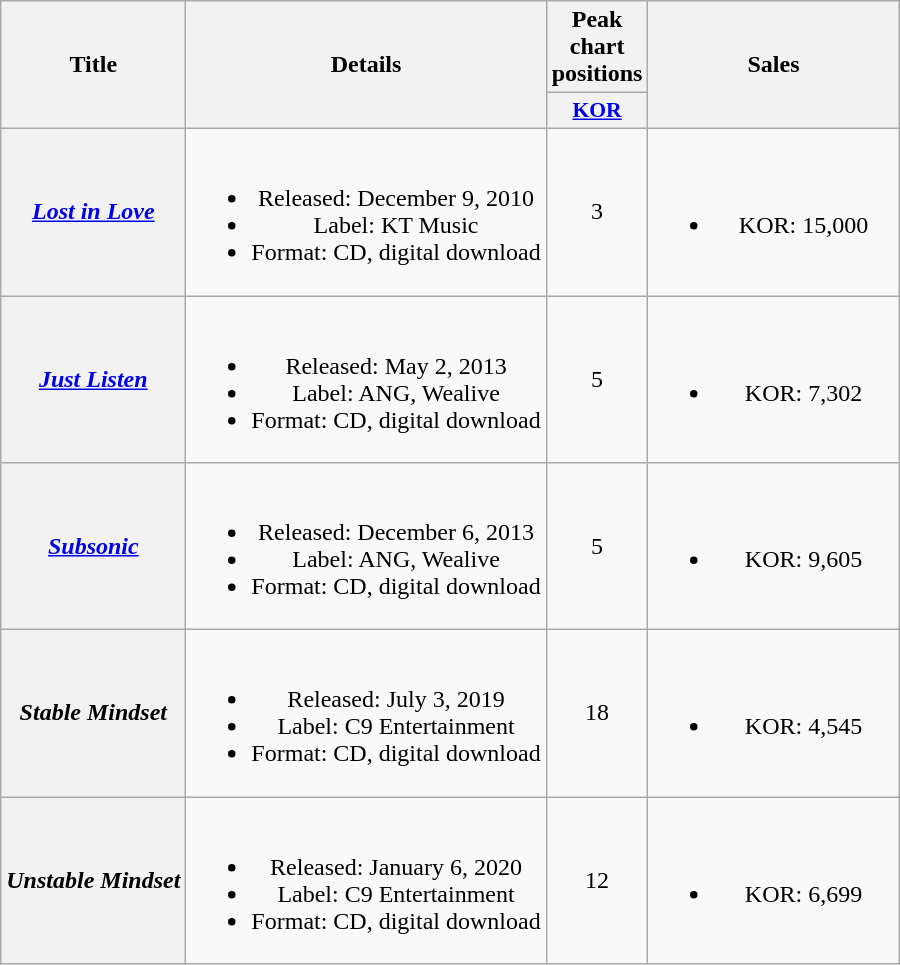<table class="wikitable plainrowheaders" style="text-align:center;">
<tr>
<th rowspan="2">Title</th>
<th rowspan="2">Details</th>
<th colspan="1">Peak chart positions</th>
<th rowspan="2" style="width:10em;">Sales</th>
</tr>
<tr>
<th scope="col" style="width:3em;font-size:90%;"><a href='#'>KOR</a><br></th>
</tr>
<tr>
<th scope="row"><em><a href='#'>Lost in Love</a></em></th>
<td><br><ul><li>Released: December 9, 2010 </li><li>Label: KT Music</li><li>Format: CD, digital download</li></ul></td>
<td>3</td>
<td><br><ul><li>KOR: 15,000</li></ul></td>
</tr>
<tr>
<th scope="row"><em><a href='#'>Just Listen</a></em></th>
<td><br><ul><li>Released: May 2, 2013 </li><li>Label: ANG, Wealive</li><li>Format: CD, digital download</li></ul></td>
<td>5</td>
<td><br><ul><li>KOR: 7,302</li></ul></td>
</tr>
<tr>
<th scope="row"><em><a href='#'>Subsonic</a></em></th>
<td><br><ul><li>Released: December 6, 2013 </li><li>Label: ANG, Wealive</li><li>Format: CD, digital download</li></ul></td>
<td>5</td>
<td><br><ul><li>KOR: 9,605</li></ul></td>
</tr>
<tr>
<th scope="row"><em>Stable Mindset</em></th>
<td><br><ul><li>Released: July 3, 2019 </li><li>Label: C9 Entertainment</li><li>Format: CD, digital download</li></ul></td>
<td>18</td>
<td><br><ul><li>KOR: 4,545</li></ul></td>
</tr>
<tr>
<th scope="row"><em>Unstable Mindset</em></th>
<td><br><ul><li>Released: January 6, 2020 </li><li>Label: C9 Entertainment</li><li>Format: CD, digital download</li></ul></td>
<td>12</td>
<td><br><ul><li>KOR: 6,699</li></ul></td>
</tr>
</table>
